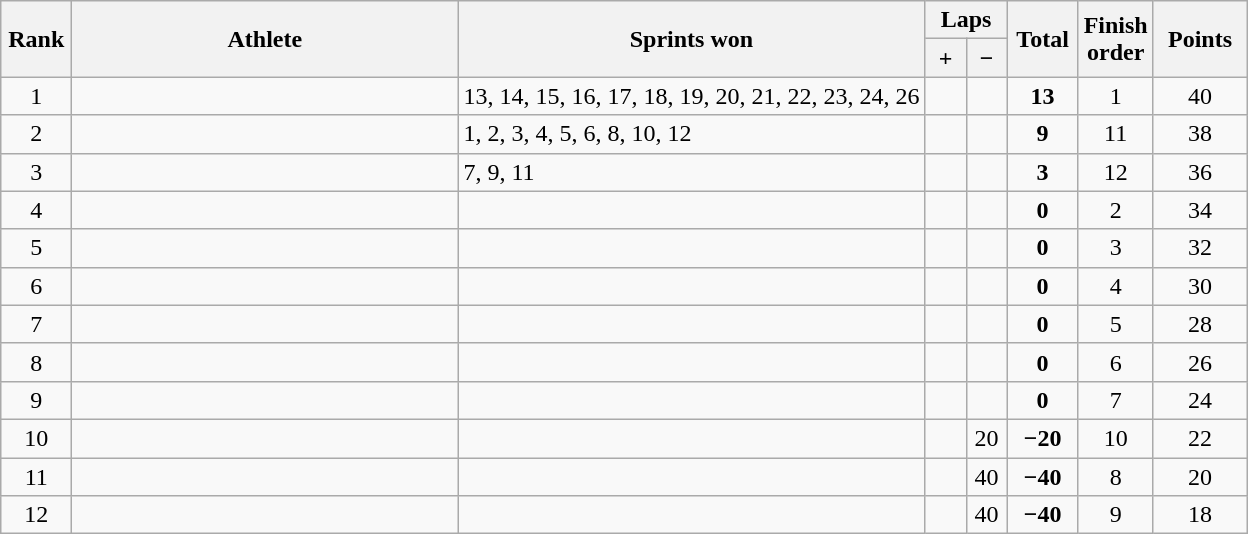<table class=wikitable style="text-align:center">
<tr>
<th rowspan=2 width=40>Rank</th>
<th rowspan=2 width=250>Athlete</th>
<th rowspan=2>Sprints won</th>
<th colspan=2>Laps</th>
<th rowspan=2 width=40>Total</th>
<th rowspan=2 width=40>Finish order</th>
<th rowspan=2 width=55>Points</th>
</tr>
<tr>
<th width=20>+</th>
<th width=20>−</th>
</tr>
<tr>
<td>1</td>
<td align=left></td>
<td align=left>13, 14, 15, 16, 17, 18, 19, 20, 21, 22, 23, 24, 26</td>
<td></td>
<td></td>
<td><strong>13</strong></td>
<td>1</td>
<td>40</td>
</tr>
<tr>
<td>2</td>
<td align=left></td>
<td align=left>1, 2, 3, 4, 5, 6, 8, 10, 12</td>
<td></td>
<td></td>
<td><strong>9</strong></td>
<td>11</td>
<td>38</td>
</tr>
<tr>
<td>3</td>
<td align=left></td>
<td align=left>7, 9, 11</td>
<td></td>
<td></td>
<td><strong>3</strong></td>
<td>12</td>
<td>36</td>
</tr>
<tr>
<td>4</td>
<td align=left></td>
<td align=left></td>
<td></td>
<td></td>
<td><strong>0</strong></td>
<td>2</td>
<td>34</td>
</tr>
<tr>
<td>5</td>
<td align=left></td>
<td align=left></td>
<td></td>
<td></td>
<td><strong>0</strong></td>
<td>3</td>
<td>32</td>
</tr>
<tr>
<td>6</td>
<td align=left></td>
<td align=left></td>
<td></td>
<td></td>
<td><strong>0</strong></td>
<td>4</td>
<td>30</td>
</tr>
<tr>
<td>7</td>
<td align=left></td>
<td align=left></td>
<td></td>
<td></td>
<td><strong>0</strong></td>
<td>5</td>
<td>28</td>
</tr>
<tr>
<td>8</td>
<td align=left></td>
<td align=left></td>
<td></td>
<td></td>
<td><strong>0</strong></td>
<td>6</td>
<td>26</td>
</tr>
<tr>
<td>9</td>
<td align=left></td>
<td align=left></td>
<td></td>
<td></td>
<td><strong>0</strong></td>
<td>7</td>
<td>24</td>
</tr>
<tr>
<td>10</td>
<td align=left></td>
<td align=left></td>
<td></td>
<td>20</td>
<td><strong>−20</strong></td>
<td>10</td>
<td>22</td>
</tr>
<tr>
<td>11</td>
<td align=left></td>
<td align=left></td>
<td></td>
<td>40</td>
<td><strong>−40</strong></td>
<td>8</td>
<td>20</td>
</tr>
<tr>
<td>12</td>
<td align=left></td>
<td align=left></td>
<td></td>
<td>40</td>
<td><strong>−40</strong></td>
<td>9</td>
<td>18</td>
</tr>
</table>
